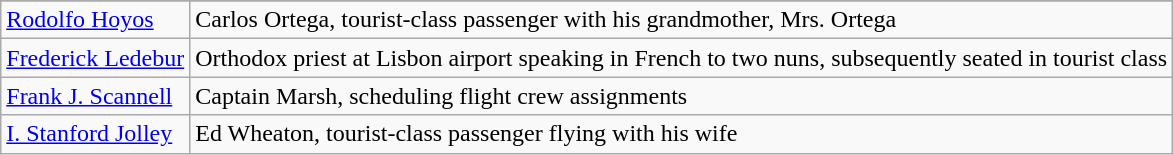<table class=wikitable>
<tr>
</tr>
<tr>
<td><a href='#'>Rodolfo Hoyos</a></td>
<td>Carlos Ortega, tourist-class passenger with his grandmother, Mrs. Ortega</td>
</tr>
<tr>
<td><a href='#'>Frederick Ledebur</a></td>
<td>Orthodox priest at Lisbon airport speaking in French to two nuns, subsequently seated in tourist class</td>
</tr>
<tr>
<td><a href='#'>Frank J. Scannell</a></td>
<td>Captain Marsh, scheduling flight crew assignments</td>
</tr>
<tr>
<td><a href='#'>I. Stanford Jolley</a></td>
<td>Ed Wheaton, tourist-class passenger flying with his wife</td>
</tr>
</table>
